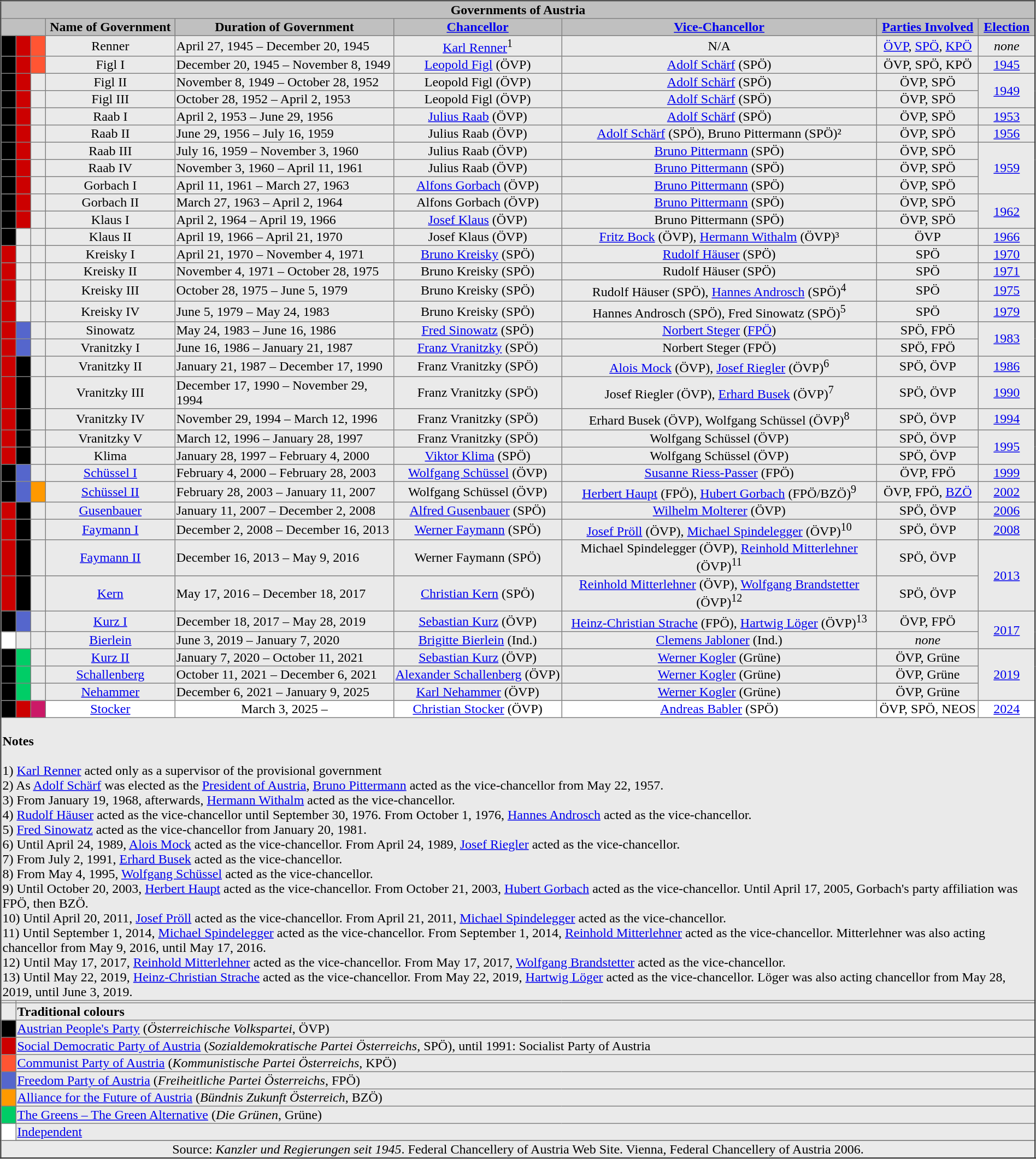<table class="none" border="2" style="text-align: center;border-collapse: collapse;bordercolor: #ffffff;margin: 1em auto 1em auto;">
<tr>
<td colspan="9" style="text-align: center;background-color: #C0C0C0;"><strong>Governments of Austria</strong></td>
</tr>
<tr>
<td colspan="3" style="text-align: center;background-color: #C0C0C0;"></td>
<td style="text-align: center;background-color: #C0C0C0;"><strong>Name of Government</strong></td>
<td style="text-align: center;background-color: #C0C0C0;"><strong>Duration of Government</strong></td>
<td style="text-align: center;background-color: #C0C0C0;"><strong><a href='#'>Chancellor</a></strong></td>
<td style="text-align: center;background-color: #C0C0C0;"><strong><a href='#'>Vice-Chancellor</a></strong></td>
<td style="text-align: center;background-color: #C0C0C0;"><strong><a href='#'>Parties Involved</a></strong></td>
<td style="text-align: center;background-color: #C0C0C0;"><strong><a href='#'>Election</a></strong></td>
</tr>
<tr>
<td style="width: 15px" bgcolor=#000000 align="center"></td>
<td style="width: 15px" bgcolor=#CC0000 align="center"></td>
<td style="width: 15px" bgcolor=#FF5533 align="center"></td>
<td style="background-color: #EAEAEA;">Renner</td>
<td style="text-align: left;background-color: #EAEAEA;">April 27, 1945 – December 20, 1945</td>
<td style="text-align: center;background-color: #EAEAEA;"><a href='#'>Karl Renner</a><sup>1</sup></td>
<td style="text-align: center;background-color: #EAEAEA;">N/A</td>
<td style="background-color: #EAEAEA;"><a href='#'>ÖVP</a>, <a href='#'>SPÖ</a>, <a href='#'>KPÖ</a></td>
<td style="background-color: #EAEAEA;"><em>none</em></td>
</tr>
<tr>
<td style="width: 15px" bgcolor=#000000 align="center"></td>
<td style="width: 15px" bgcolor=#CC0000 align="center"></td>
<td style="width: 15px" bgcolor=#FF5533 align="center"></td>
<td style="background-color: #EAEAEA;">Figl I</td>
<td style="text-align: left;background-color: #EAEAEA;">December 20, 1945 – November 8, 1949</td>
<td style="text-align: center;background-color: #EAEAEA;"><a href='#'>Leopold Figl</a> (ÖVP)</td>
<td style="text-align: center;background-color: #EAEAEA;"><a href='#'>Adolf Schärf</a> (SPÖ)</td>
<td style="background-color: #EAEAEA;">ÖVP, SPÖ, KPÖ</td>
<td style="background-color: #EAEAEA;"><a href='#'>1945</a></td>
</tr>
<tr>
<td style="width: 15px" bgcolor=#000000 align="center"></td>
<td style="width: 15px" bgcolor=#CC0000 align="center"></td>
<td style="width: 15px" bgcolor=#EAEAEA align="center"></td>
<td style="background-color: #EAEAEA;">Figl II</td>
<td style="text-align: left;background-color: #EAEAEA;">November 8, 1949 – October 28, 1952</td>
<td style="text-align: center;background-color: #EAEAEA;">Leopold Figl (ÖVP)</td>
<td style="text-align: center;background-color: #EAEAEA;"><a href='#'>Adolf Schärf</a> (SPÖ)</td>
<td style="background-color: #EAEAEA;">ÖVP, SPÖ</td>
<td rowspan=2 style="background-color: #EAEAEA;"><a href='#'>1949</a></td>
</tr>
<tr>
<td style="width: 15px" bgcolor=#000000 align="center"></td>
<td style="width: 15px" bgcolor=#CC0000 align="center"></td>
<td style="width: 15px" bgcolor=#EAEAEA align="center"></td>
<td style="background-color: #EAEAEA;">Figl III</td>
<td style="text-align: left;background-color: #EAEAEA;">October 28, 1952 – April 2, 1953</td>
<td style="text-align: center;background-color: #EAEAEA;">Leopold Figl (ÖVP)</td>
<td style="text-align: center;background-color: #EAEAEA;"><a href='#'>Adolf Schärf</a> (SPÖ)</td>
<td style="background-color: #EAEAEA;">ÖVP, SPÖ</td>
</tr>
<tr>
<td style="width: 15px" bgcolor=#000000 align="center"></td>
<td style="width: 15px" bgcolor=#CC0000 align="center"></td>
<td style="width: 15px" bgcolor=#EAEAEA align="center"></td>
<td style="background-color: #EAEAEA;">Raab I</td>
<td style="text-align: left;background-color: #EAEAEA;">April 2, 1953 – June 29, 1956</td>
<td style="text-align: center;background-color: #EAEAEA;"><a href='#'>Julius Raab</a> (ÖVP)</td>
<td style="text-align: center;background-color: #EAEAEA;"><a href='#'>Adolf Schärf</a> (SPÖ)</td>
<td style="background-color: #EAEAEA;">ÖVP, SPÖ</td>
<td style="background-color: #EAEAEA;"><a href='#'>1953</a></td>
</tr>
<tr>
<td style="width: 15px" bgcolor=#000000 align="center"></td>
<td style="width: 15px" bgcolor=#CC0000 align="center"></td>
<td style="width: 15px" bgcolor=#EAEAEA align="center"></td>
<td style="background-color: #EAEAEA;">Raab II</td>
<td style="text-align: left;background-color: #EAEAEA;">June 29, 1956 – July 16, 1959</td>
<td style="text-align: center;background-color: #EAEAEA;">Julius Raab (ÖVP)</td>
<td style="text-align: center;background-color: #EAEAEA;"><a href='#'>Adolf Schärf</a> (SPÖ), Bruno Pittermann (SPÖ)²</td>
<td style="background-color: #EAEAEA;">ÖVP, SPÖ</td>
<td style="background-color: #EAEAEA;"><a href='#'>1956</a></td>
</tr>
<tr>
<td style="width: 15px" bgcolor=#000000 align="center"></td>
<td style="width: 15px" bgcolor=#CC0000 align="center"></td>
<td style="width: 15px" bgcolor=#EAEAEA align="center"></td>
<td style="background-color: #EAEAEA;">Raab III</td>
<td style="text-align: left;background-color: #EAEAEA;">July 16, 1959 – November 3, 1960</td>
<td style="text-align: center;background-color: #EAEAEA;">Julius Raab (ÖVP)</td>
<td style="text-align: center;background-color: #EAEAEA;"><a href='#'>Bruno Pittermann</a> (SPÖ)</td>
<td style="background-color: #EAEAEA;">ÖVP, SPÖ</td>
<td rowspan=3 style="background-color: #EAEAEA;"><a href='#'>1959</a></td>
</tr>
<tr>
<td style="width: 15px" bgcolor=#000000 align="center"></td>
<td style="width: 15px" bgcolor=#CC0000 align="center"></td>
<td style="width: 15px" bgcolor=#EAEAEA align="center"></td>
<td style="background-color: #EAEAEA;">Raab IV</td>
<td style="text-align: left;background-color: #EAEAEA;">November 3, 1960 – April 11, 1961</td>
<td style="text-align: center;background-color: #EAEAEA;">Julius Raab (ÖVP)</td>
<td style="text-align: center;background-color: #EAEAEA;"><a href='#'>Bruno Pittermann</a> (SPÖ)</td>
<td style="background-color: #EAEAEA;">ÖVP, SPÖ</td>
</tr>
<tr>
<td style="width: 15px" bgcolor=#000000 align="center"></td>
<td style="width: 15px" bgcolor=#CC0000 align="center"></td>
<td style="width: 15px" bgcolor=#EAEAEA align="center"></td>
<td style="background-color: #EAEAEA;">Gorbach I</td>
<td style="text-align: left;background-color: #EAEAEA;">April 11, 1961 – March 27, 1963</td>
<td style="text-align: center;background-color: #EAEAEA;"><a href='#'>Alfons Gorbach</a> (ÖVP)</td>
<td style="text-align: center;background-color: #EAEAEA;"><a href='#'>Bruno Pittermann</a> (SPÖ)</td>
<td style="background-color: #EAEAEA;">ÖVP, SPÖ</td>
</tr>
<tr>
<td style="width: 15px" bgcolor=#000000 align="center"></td>
<td style="width: 15px" bgcolor=#CC0000 align="center"></td>
<td style="width: 15px" bgcolor=#EAEAEA align="center"></td>
<td style="background-color: #EAEAEA;">Gorbach II</td>
<td style="text-align: left;background-color: #EAEAEA;">March 27, 1963 – April 2, 1964</td>
<td style="text-align: center;background-color: #EAEAEA;">Alfons Gorbach (ÖVP)</td>
<td style="text-align: center;background-color: #EAEAEA;"><a href='#'>Bruno Pittermann</a> (SPÖ)</td>
<td style="background-color: #EAEAEA;">ÖVP, SPÖ</td>
<td rowspan=2 style="background-color: #EAEAEA;"><a href='#'>1962</a></td>
</tr>
<tr>
<td style="width: 15px" bgcolor=#000000 align="center"></td>
<td style="width: 15px" bgcolor=#CC0000 align="center"></td>
<td style="width: 15px" bgcolor=#EAEAEA align="center"></td>
<td style="background-color: #EAEAEA;">Klaus I</td>
<td style="text-align: left;background-color: #EAEAEA;">April 2, 1964 – April 19, 1966</td>
<td style="text-align: center;background-color: #EAEAEA;"><a href='#'>Josef Klaus</a> (ÖVP)</td>
<td style="text-align: center;background-color: #EAEAEA;">Bruno Pittermann (SPÖ)</td>
<td style="background-color: #EAEAEA;">ÖVP, SPÖ</td>
</tr>
<tr>
<td style="width: 15px" bgcolor=#000000 align="center"></td>
<td style="width: 15px" bgcolor=#EAEAEA align="center"></td>
<td style="width: 15px" bgcolor=#EAEAEA align="center"></td>
<td style="background-color: #EAEAEA;">Klaus II</td>
<td style="text-align: left;background-color: #EAEAEA;">April 19, 1966 – April 21, 1970</td>
<td style="text-align: center;background-color: #EAEAEA;">Josef Klaus (ÖVP)</td>
<td style="text-align: center;background-color: #EAEAEA;"><a href='#'>Fritz Bock</a> (ÖVP), <a href='#'>Hermann Withalm</a> (ÖVP)³</td>
<td style="background-color: #EAEAEA;">ÖVP</td>
<td style="background-color: #EAEAEA;"><a href='#'>1966</a></td>
</tr>
<tr>
<td style="width: 15px" bgcolor=#CC0000 align="center"></td>
<td style="width: 15px" bgcolor=#EAEAEA align="center"></td>
<td style="width: 15px" bgcolor=#EAEAEA align="center"></td>
<td style="background-color: #EAEAEA;">Kreisky I</td>
<td style="text-align: left;background-color: #EAEAEA;">April 21, 1970 – November 4, 1971</td>
<td style="text-align: center;background-color: #EAEAEA;"><a href='#'>Bruno Kreisky</a> (SPÖ)</td>
<td style="text-align: center;background-color: #EAEAEA;"><a href='#'>Rudolf Häuser</a> (SPÖ)</td>
<td style="background-color: #EAEAEA;">SPÖ</td>
<td style="background-color: #EAEAEA;"><a href='#'>1970</a></td>
</tr>
<tr>
<td style="width: 15px" bgcolor=#CC0000 align="center"></td>
<td style="width: 15px" bgcolor=#EAEAEA align="center"></td>
<td style="width: 15px" bgcolor=#EAEAEA align="center"></td>
<td style="background-color: #EAEAEA;">Kreisky II</td>
<td style="text-align: left;background-color: #EAEAEA;">November 4, 1971 – October 28, 1975</td>
<td style="text-align: center;background-color: #EAEAEA;">Bruno Kreisky (SPÖ)</td>
<td style="text-align: center;background-color: #EAEAEA;">Rudolf Häuser (SPÖ)</td>
<td style="background-color: #EAEAEA;">SPÖ</td>
<td style="background-color: #EAEAEA;"><a href='#'>1971</a></td>
</tr>
<tr>
<td style="width: 15px" bgcolor=#CC0000 align="center"></td>
<td style="width: 15px" bgcolor=#EAEAEA align="center"></td>
<td style="width: 15px" bgcolor=#EAEAEA align="center"></td>
<td style="background-color: #EAEAEA;">Kreisky III</td>
<td style="text-align: left;background-color: #EAEAEA;">October 28, 1975 – June 5, 1979</td>
<td style="text-align: center;background-color: #EAEAEA;">Bruno Kreisky (SPÖ)</td>
<td style="text-align: center;background-color: #EAEAEA;">Rudolf Häuser (SPÖ), <a href='#'>Hannes Androsch</a> (SPÖ)<sup>4</sup></td>
<td style="background-color: #EAEAEA;">SPÖ</td>
<td style="background-color: #EAEAEA;"><a href='#'>1975</a></td>
</tr>
<tr>
<td style="width: 15px" bgcolor=#CC0000 align="center"></td>
<td style="width: 15px" bgcolor=#EAEAEA align="center"></td>
<td style="width: 15px" bgcolor=#EAEAEA align="center"></td>
<td style="background-color: #EAEAEA;">Kreisky IV</td>
<td style="text-align: left;background-color: #EAEAEA;">June 5, 1979 – May 24, 1983</td>
<td style="text-align: center;background-color: #EAEAEA;">Bruno Kreisky (SPÖ)</td>
<td style="text-align: center;background-color: #EAEAEA;">Hannes Androsch (SPÖ), Fred Sinowatz (SPÖ)<sup>5</sup></td>
<td style="background-color: #EAEAEA;">SPÖ</td>
<td style="background-color: #EAEAEA;"><a href='#'>1979</a></td>
</tr>
<tr>
<td style="width: 15px" bgcolor=#CC0000 align="center"></td>
<td style="width: 15px" bgcolor=#5566CC align="center"></td>
<td style="width: 15px" bgcolor=#EAEAEA align="center"></td>
<td style="background-color: #EAEAEA;">Sinowatz</td>
<td style="text-align: left;background-color: #EAEAEA;">May 24, 1983 – June 16, 1986</td>
<td style="text-align: center;background-color: #EAEAEA;"><a href='#'>Fred Sinowatz</a> (SPÖ)</td>
<td style="text-align: center;background-color: #EAEAEA;"><a href='#'>Norbert Steger</a> (<a href='#'>FPÖ</a>)</td>
<td style="background-color: #EAEAEA;">SPÖ, FPÖ</td>
<td rowspan=2 style="background-color: #EAEAEA;"><a href='#'>1983</a></td>
</tr>
<tr>
<td style="width: 15px" bgcolor=#CC0000 align="center"></td>
<td style="width: 15px" bgcolor=#5566CC align="center"></td>
<td style="width: 15px" bgcolor=#EAEAEA align="center"></td>
<td style="background-color: #EAEAEA;">Vranitzky I</td>
<td style="text-align: left;background-color: #EAEAEA;">June 16, 1986 – January 21, 1987</td>
<td style="text-align: center;background-color: #EAEAEA;"><a href='#'>Franz Vranitzky</a> (SPÖ)</td>
<td style="text-align: center;background-color: #EAEAEA;">Norbert Steger (FPÖ)</td>
<td style="background-color: #EAEAEA;">SPÖ, FPÖ</td>
</tr>
<tr>
<td style="width: 15px" bgcolor=#CC0000 align="center"></td>
<td style="width: 15px" bgcolor=#000000 align="center"></td>
<td style="width: 15px" bgcolor=#EAEAEA align="center"></td>
<td style="background-color: #EAEAEA;">Vranitzky II</td>
<td style="text-align: left;background-color: #EAEAEA;">January 21, 1987 – December 17, 1990</td>
<td style="text-align: center;background-color: #EAEAEA;">Franz Vranitzky (SPÖ)</td>
<td style="text-align: center;background-color: #EAEAEA;"><a href='#'>Alois Mock</a> (ÖVP), <a href='#'>Josef Riegler</a> (ÖVP)<sup>6</sup></td>
<td style="background-color: #EAEAEA;">SPÖ, ÖVP</td>
<td style="background-color: #EAEAEA;"><a href='#'>1986</a></td>
</tr>
<tr>
<td style="width: 15px" bgcolor=#CC0000 align="center"></td>
<td style="width: 15px" bgcolor=#000000 align="center"></td>
<td style="width: 15px" bgcolor=#EAEAEA align="center"></td>
<td style="background-color: #EAEAEA;">Vranitzky III</td>
<td style="text-align: left;background-color: #EAEAEA;">December 17, 1990 – November 29, 1994</td>
<td style="text-align: center;background-color: #EAEAEA;">Franz Vranitzky (SPÖ)</td>
<td style="text-align: center;background-color: #EAEAEA;">Josef Riegler (ÖVP), <a href='#'>Erhard Busek</a> (ÖVP)<sup>7</sup></td>
<td style="background-color: #EAEAEA;">SPÖ, ÖVP</td>
<td style="background-color: #EAEAEA;"><a href='#'>1990</a></td>
</tr>
<tr>
<td style="width: 15px" bgcolor=#CC0000 align="center"></td>
<td style="width: 15px" bgcolor=#000000 align="center"></td>
<td style="width: 15px" bgcolor=#EAEAEA align="center"></td>
<td style="background-color: #EAEAEA;">Vranitzky IV</td>
<td style="text-align: left;background-color: #EAEAEA;">November 29, 1994 – March 12, 1996</td>
<td style="text-align: center;background-color: #EAEAEA;">Franz Vranitzky (SPÖ)</td>
<td style="text-align: center;background-color: #EAEAEA;">Erhard Busek (ÖVP), Wolfgang Schüssel (ÖVP)<sup>8</sup></td>
<td style="background-color: #EAEAEA;">SPÖ, ÖVP</td>
<td style="background-color: #EAEAEA;"><a href='#'>1994</a></td>
</tr>
<tr>
<td style="width: 15px" bgcolor=#CC0000 align="center"></td>
<td style="width: 15px" bgcolor=#000000 align="center"></td>
<td style="width: 15px" bgcolor=#EAEAEA align="center"></td>
<td style="background-color: #EAEAEA;">Vranitzky V</td>
<td style="text-align: left;background-color: #EAEAEA;">March 12, 1996 – January 28, 1997</td>
<td style="text-align: center;background-color: #EAEAEA;">Franz Vranitzky (SPÖ)</td>
<td style="text-align: center;background-color: #EAEAEA;">Wolfgang Schüssel (ÖVP)</td>
<td style="background-color: #EAEAEA;">SPÖ, ÖVP</td>
<td rowspan=2 style="background-color: #EAEAEA;"><a href='#'>1995</a></td>
</tr>
<tr>
<td style="width: 15px" bgcolor=#CC0000 align="center"></td>
<td style="width: 15px" bgcolor=#000000 align="center"></td>
<td style="width: 15px" bgcolor=#EAEAEA align="center"></td>
<td style="background-color: #EAEAEA;">Klima</td>
<td style="text-align: left;background-color: #EAEAEA;">January 28, 1997 – February 4, 2000</td>
<td style="text-align: center;background-color: #EAEAEA;"><a href='#'>Viktor Klima</a> (SPÖ)</td>
<td style="text-align: center;background-color: #EAEAEA;">Wolfgang Schüssel (ÖVP)</td>
<td style="background-color: #EAEAEA;">SPÖ, ÖVP</td>
</tr>
<tr>
<td style="width: 15px" bgcolor=#000000 align="center"></td>
<td style="width: 15px" bgcolor=#5566CC align="center"></td>
<td style="width: 15px" bgcolor=#EAEAEA align="center"></td>
<td style="background-color: #EAEAEA;"><a href='#'>Schüssel I</a></td>
<td style="text-align: left;background-color: #EAEAEA;">February 4, 2000 – February 28, 2003</td>
<td style="text-align: center;background-color: #EAEAEA;"><a href='#'>Wolfgang Schüssel</a> (ÖVP)</td>
<td style="text-align: center;background-color: #EAEAEA;"><a href='#'>Susanne Riess-Passer</a> (FPÖ)</td>
<td style="background-color: #EAEAEA;">ÖVP, FPÖ</td>
<td style="background-color: #EAEAEA;"><a href='#'>1999</a></td>
</tr>
<tr>
<td style="width: 15px" bgcolor=#000000 align="center"></td>
<td style="width: 15px" bgcolor=#5566CC align="center"></td>
<td style="width: 15px" bgcolor=#FF9900 align="center"></td>
<td style="background-color: #EAEAEA;"><a href='#'>Schüssel II</a></td>
<td style="text-align: left;background-color: #EAEAEA;">February 28, 2003 – January 11, 2007</td>
<td style="text-align: center;background-color: #EAEAEA;">Wolfgang Schüssel (ÖVP)</td>
<td style="text-align: center;background-color: #EAEAEA;"><a href='#'>Herbert Haupt</a> (FPÖ), <a href='#'>Hubert Gorbach</a> (FPÖ/BZÖ)<sup>9</sup></td>
<td style="background-color: #EAEAEA;">ÖVP, FPÖ, <a href='#'>BZÖ</a></td>
<td style="background-color: #EAEAEA;"><a href='#'>2002</a></td>
</tr>
<tr>
<td style="width: 15px" bgcolor=#CC0000 align="center"></td>
<td style="width: 15px" bgcolor=#000000 align="center"></td>
<td style="width: 15px" bgcolor=#EAEAEA align="center"></td>
<td style="background-color: #EAEAEA;"><a href='#'>Gusenbauer</a></td>
<td style="text-align: left;background-color: #EAEAEA;">January 11, 2007 – December 2, 2008</td>
<td style="text-align: center;background-color: #EAEAEA;"><a href='#'>Alfred Gusenbauer</a> (SPÖ)</td>
<td style="text-align: center;background-color: #EAEAEA;"><a href='#'>Wilhelm Molterer</a> (ÖVP)</td>
<td style="background-color: #EAEAEA;">SPÖ, ÖVP</td>
<td style="background-color: #EAEAEA;"><a href='#'>2006</a></td>
</tr>
<tr>
<td style="width: 15px" bgcolor=#CC0000 align="center"></td>
<td style="width: 15px" bgcolor=#000000 align="center"></td>
<td style="width: 15px" bgcolor=#EAEAEA align="center"></td>
<td style="background-color: #EAEAEA;"><a href='#'>Faymann I</a></td>
<td style="text-align: left;background-color: #EAEAEA;">December 2, 2008 – December 16, 2013</td>
<td style="text-align: center;background-color: #EAEAEA;"><a href='#'>Werner Faymann</a> (SPÖ)</td>
<td style="text-align: center;background-color: #EAEAEA;"><a href='#'>Josef Pröll</a> (ÖVP), <a href='#'>Michael Spindelegger</a> (ÖVP)<sup>10</sup></td>
<td style="background-color: #EAEAEA;">SPÖ, ÖVP</td>
<td style="background-color: #EAEAEA;"><a href='#'>2008</a></td>
</tr>
<tr>
<td style="width: 15px" bgcolor=#CC0000 align="center"></td>
<td style="width: 15px" bgcolor=#000000 align="center"></td>
<td style="width: 15px" bgcolor=#EAEAEA align="center"></td>
<td style="background-color: #EAEAEA;"><a href='#'>Faymann II</a></td>
<td style="text-align: left;background-color: #EAEAEA;">December 16, 2013 – May 9, 2016</td>
<td style="text-align: center;background-color: #EAEAEA;">Werner Faymann (SPÖ)</td>
<td style="text-align: center;background-color: #EAEAEA;">Michael Spindelegger (ÖVP), <a href='#'>Reinhold Mitterlehner</a> (ÖVP)<sup>11</sup></td>
<td style="background-color: #EAEAEA;">SPÖ, ÖVP</td>
<td rowspan=2 style="background-color: #EAEAEA;"><a href='#'>2013</a></td>
</tr>
<tr>
<td style="width: 15px" bgcolor=#CC0000 align="center"></td>
<td style="width: 15px" bgcolor=#000000 align="center"></td>
<td style="width: 15px" bgcolor=#EAEAEA align="center"></td>
<td style="background-color: #EAEAEA;"><a href='#'>Kern</a></td>
<td style="text-align: left;background-color: #EAEAEA;">May 17, 2016 – December 18, 2017</td>
<td style="text-align: center;background-color: #EAEAEA;"><a href='#'>Christian Kern</a> (SPÖ)</td>
<td style="text-align: center;background-color: #EAEAEA;"><a href='#'>Reinhold Mitterlehner</a> (ÖVP), <a href='#'>Wolfgang Brandstetter</a> (ÖVP)<sup>12</sup></td>
<td style="background-color: #EAEAEA;">SPÖ, ÖVP</td>
</tr>
<tr>
<td style="width: 15px" bgcolor=#000000 align="center"></td>
<td style="width: 15px" bgcolor=#5566CC align="center"></td>
<td style="width: 15px" bgcolor=#EAEAEA align="center"></td>
<td style="background-color: #EAEAEA;"><a href='#'>Kurz I</a></td>
<td style="text-align: left;background-color: #EAEAEA;">December 18, 2017 – May 28, 2019</td>
<td style="text-align: center;background-color: #EAEAEA;"><a href='#'>Sebastian Kurz</a> (ÖVP)</td>
<td style="text-align: center;background-color: #EAEAEA;"><a href='#'>Heinz-Christian Strache</a> (FPÖ), <a href='#'>Hartwig Löger</a> (ÖVP)<sup>13</sup></td>
<td style="background-color: #EAEAEA;">ÖVP, FPÖ</td>
<td rowspan=2 style="background-color: #EAEAEA;"><a href='#'>2017</a></td>
</tr>
<tr>
<td style="width: 15px" bgcolor=></td>
<td style="width: 15px" bgcolor=#EAEAEA align="center"></td>
<td style="width: 15px" bgcolor=#EAEAEA align="center"></td>
<td style="background-color: #EAEAEA;"><a href='#'>Bierlein</a></td>
<td style="text-align: left;background-color: #EAEAEA;">June 3, 2019 – January 7, 2020</td>
<td style="text-align: center;background-color: #EAEAEA;"><a href='#'>Brigitte Bierlein</a> (Ind.)</td>
<td style="text-align: center;background-color: #EAEAEA;"><a href='#'>Clemens Jabloner</a> (Ind.)</td>
<td style="background-color: #EAEAEA;"><em>none</em></td>
</tr>
<tr>
<td style="width: 15px" bgcolor=#000000 align="center"></td>
<td style="width: 15px" bgcolor=#00cd66 align="center"></td>
<td style="width: 15px" bgcolor=#EAEAEA align="center"></td>
<td style="background-color: #EAEAEA;"><a href='#'>Kurz II</a></td>
<td style="text-align: left;background-color: #EAEAEA;">January 7, 2020 – October 11, 2021</td>
<td style="text-align: center;background-color: #EAEAEA;"><a href='#'>Sebastian Kurz</a> (ÖVP)</td>
<td style="text-align: center;background-color: #EAEAEA;"><a href='#'>Werner Kogler</a> (Grüne)</td>
<td style="background-color: #EAEAEA;">ÖVP, Grüne</td>
<td rowspan="3" style="background-color: #EAEAEA;"><a href='#'>2019</a></td>
</tr>
<tr>
<td style="width: 15px" bgcolor=#000000 align="center"></td>
<td style="width: 15px" bgcolor=#00cd66 align="center"></td>
<td style="width: 15px" bgcolor=#EAEAEA align="center"></td>
<td style="background-color: #EAEAEA;"><a href='#'>Schallenberg</a></td>
<td style="text-align: left;background-color: #EAEAEA;">October 11, 2021 – December 6, 2021</td>
<td style="text-align: center;background-color: #EAEAEA;"><a href='#'>Alexander Schallenberg</a> (ÖVP)</td>
<td style="text-align: center;background-color: #EAEAEA;"><a href='#'>Werner Kogler</a> (Grüne)</td>
<td style="background-color: #EAEAEA;">ÖVP, Grüne</td>
</tr>
<tr>
<td style="width: 15px" bgcolor=#000000 align="center"></td>
<td style="width: 15px" bgcolor=#00cd66 align="center"></td>
<td style="width: 15px" bgcolor=#EAEAEA align="center"></td>
<td style="background-color: #EAEAEA;"><a href='#'>Nehammer</a></td>
<td style="text-align: left;background-color: #EAEAEA;">December 6, 2021 – January 9, 2025</td>
<td style="text-align: center;background-color: #EAEAEA;"><a href='#'>Karl Nehammer</a> (ÖVP)</td>
<td style="text-align: center;background-color: #EAEAEA;"><a href='#'>Werner Kogler</a> (Grüne)</td>
<td style="background-color: #EAEAEA;">ÖVP, Grüne</td>
</tr>
<tr>
<td style="width: 15px" bgcolor=#000000 align="center"></td>
<td style="width: 15px" bgcolor=#CC0000 align="center"></td>
<td style="width: 15px" bgcolor=#CB1967 align="center"></td>
<td><a href='#'>Stocker</a></td>
<td>March 3, 2025 –</td>
<td><a href='#'>Christian Stocker</a> (ÖVP)</td>
<td><a href='#'>Andreas Babler</a> (SPÖ)</td>
<td>ÖVP, SPÖ, NEOS</td>
<td><a href='#'>2024</a></td>
</tr>
<tr>
<td colspan="9" style="text-align: left; background-color: #EAEAEA;"><br> <strong>Notes</strong> <br><br> 1) <a href='#'>Karl Renner</a> acted only as a supervisor of the provisional government <br> 2) As <a href='#'>Adolf Schärf</a> was elected as the <a href='#'>President of Austria</a>, <a href='#'>Bruno Pittermann</a> acted as the vice-chancellor from May 22, 1957. <br> 3) From January 19, 1968, afterwards, <a href='#'>Hermann Withalm</a> acted as the vice-chancellor. <br> 4) <a href='#'>Rudolf Häuser</a> acted as the vice-chancellor until September 30, 1976. From October 1, 1976, <a href='#'>Hannes Androsch</a> acted as the vice-chancellor. <br> 5) <a href='#'>Fred Sinowatz</a> acted as the vice-chancellor from January 20, 1981. <br> 6) Until April 24, 1989, <a href='#'>Alois Mock</a> acted as the vice-chancellor. From April 24, 1989, <a href='#'>Josef Riegler</a> acted as the vice-chancellor. <br> 7) From July 2, 1991, <a href='#'>Erhard Busek</a> acted as the vice-chancellor. <br> 8) From May 4, 1995, <a href='#'>Wolfgang Schüssel</a> acted as the vice-chancellor. <br> 9) Until October 20, 2003, <a href='#'>Herbert Haupt</a> acted as the vice-chancellor. From October 21, 2003, <a href='#'>Hubert Gorbach</a> acted as the vice-chancellor. Until April 17, 2005, Gorbach's party affiliation was FPÖ, then BZÖ. <br> 10) Until April 20, 2011, <a href='#'>Josef Pröll</a> acted as the vice-chancellor. From April 21, 2011, <a href='#'>Michael Spindelegger</a> acted as the vice-chancellor. <br> 11) Until September 1, 2014, <a href='#'>Michael Spindelegger</a> acted as the vice-chancellor. From September 1, 2014, <a href='#'>Reinhold Mitterlehner</a> acted as the vice-chancellor. Mitterlehner was also acting chancellor from May 9, 2016, until May 17, 2016. <br> 12) Until May 17, 2017, <a href='#'>Reinhold Mitterlehner</a> acted as the vice-chancellor. From May 17, 2017, <a href='#'>Wolfgang Brandstetter</a> acted as the vice-chancellor. <br> 13) Until May 22, 2019, <a href='#'>Heinz-Christian Strache</a> acted as the vice-chancellor. From May 22, 2019, <a href='#'>Hartwig Löger</a> acted as the vice-chancellor. Löger was also acting chancellor from May 28, 2019, until June 3, 2019.</td>
</tr>
<tr>
<td style="width: 15px" bgcolor=#EAEAEA align="center"></td>
<td colspan="9" style="text-align: left; background-color: #EAEAEA;"></td>
</tr>
<tr>
<td style="width: 15px" bgcolor=#EAEAEA align="center"></td>
<td colspan="8" style="text-align: left; background-color: #EAEAEA;"><strong>Traditional colours</strong></td>
</tr>
<tr>
<td style="width: 15px" bgcolor=#000000 align="center"></td>
<td colspan="8" style="text-align: left; background-color: #EAEAEA;"><a href='#'>Austrian People's Party</a> (<em>Österreichische Volkspartei</em>, ÖVP)</td>
</tr>
<tr>
<td style="width: 15px" bgcolor=#CC0000 align="center"></td>
<td colspan="8" style="text-align: left; background-color: #EAEAEA;"><a href='#'>Social Democratic Party of Austria</a> (<em>Sozialdemokratische Partei Österreichs</em>, SPÖ), until 1991: Socialist Party of Austria</td>
</tr>
<tr>
<td style="width: 15px" bgcolor=#FF5533 align="center"></td>
<td colspan="8" style="text-align: left; background-color: #EAEAEA;"><a href='#'>Communist Party of Austria</a> (<em>Kommunistische Partei Österreichs</em>, KPÖ)</td>
</tr>
<tr>
<td style="width: 15px" bgcolor=#5566CC align="center"></td>
<td colspan="8" style="text-align: left; background-color: #EAEAEA;"><a href='#'>Freedom Party of Austria</a> (<em>Freiheitliche Partei Österreichs</em>, FPÖ)</td>
</tr>
<tr>
<td style="width: 15px" bgcolor=#FF9900 align="center"></td>
<td colspan="8" style="text-align: left; background-color: #EAEAEA;"><a href='#'>Alliance for the Future of Austria</a> (<em>Bündnis Zukunft Österreich</em>, BZÖ)</td>
</tr>
<tr>
<td style="width: 15px" bgcolor=#00cd66 align="center"></td>
<td colspan="8" style="text-align: left; background-color: #EAEAEA;"><a href='#'>The Greens – The Green Alternative</a> (<em>Die Grünen</em>, Grüne)</td>
</tr>
<tr>
<td style="width: 15px" bgcolor=></td>
<td colspan="8" style="text-align: left; background-color: #EAEAEA;"><a href='#'>Independent</a></td>
</tr>
<tr>
</tr>
<tr>
<td colspan="9" style="text-align: center; background-color: #EAEAEA;">Source: <em>Kanzler und Regierungen seit 1945</em>. Federal Chancellery of Austria Web Site. Vienna, Federal Chancellery of Austria 2006.  </td>
</tr>
<tr>
</tr>
</table>
